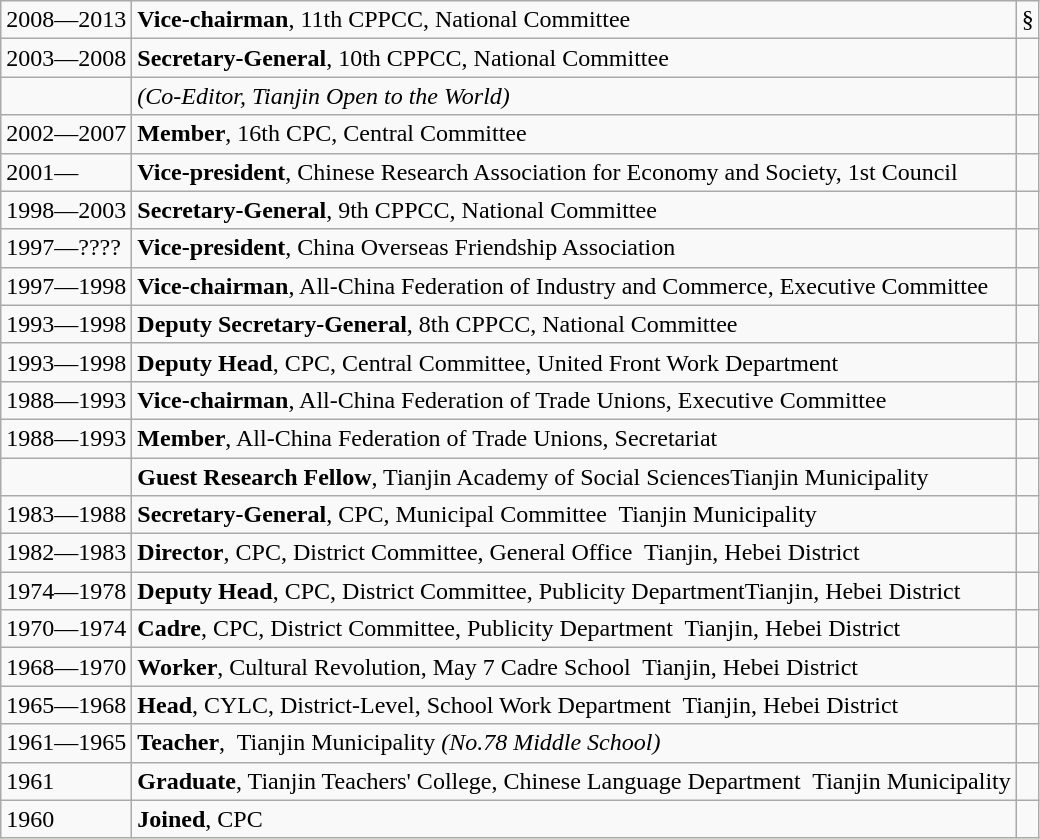<table class="wikitable">
<tr>
<td>2008—2013</td>
<td><strong>Vice-chairman</strong>, 11th CPPCC, National Committee</td>
<td>§</td>
</tr>
<tr>
<td>2003—2008</td>
<td><strong>Secretary-General</strong>, 10th CPPCC, National Committee</td>
<td></td>
</tr>
<tr>
<td></td>
<td><em>(Co-Editor, Tianjin Open to the World)</em></td>
<td></td>
</tr>
<tr>
<td>2002—2007</td>
<td><strong>Member</strong>, 16th CPC, Central Committee</td>
<td></td>
</tr>
<tr>
<td>2001—</td>
<td><strong>Vice-president</strong>, Chinese Research Association for Economy and Society, 1st Council</td>
<td></td>
</tr>
<tr>
<td>1998—2003</td>
<td><strong>Secretary-General</strong>, 9th CPPCC, National Committee</td>
<td></td>
</tr>
<tr>
<td>1997—????</td>
<td><strong>Vice-president</strong>, China Overseas Friendship Association</td>
<td></td>
</tr>
<tr>
<td>1997—1998</td>
<td><strong>Vice-chairman</strong>, All-China Federation of Industry and Commerce, Executive Committee</td>
<td></td>
</tr>
<tr>
<td>1993—1998</td>
<td><strong>Deputy Secretary-General</strong>, 8th CPPCC, National Committee</td>
<td></td>
</tr>
<tr>
<td>1993—1998</td>
<td><strong>Deputy Head</strong>, CPC, Central Committee, United Front Work Department</td>
<td></td>
</tr>
<tr>
<td>1988—1993</td>
<td><strong>Vice-chairman</strong>, All-China Federation of Trade Unions, Executive Committee</td>
<td></td>
</tr>
<tr>
<td>1988—1993</td>
<td><strong>Member</strong>, All-China Federation of Trade Unions, Secretariat</td>
<td></td>
</tr>
<tr>
<td></td>
<td><strong>Guest Research Fellow</strong>, Tianjin Academy of Social SciencesTianjin Municipality</td>
<td></td>
</tr>
<tr>
<td>1983—1988</td>
<td><strong>Secretary-General</strong>, CPC, Municipal Committee  Tianjin Municipality</td>
<td></td>
</tr>
<tr>
<td>1982—1983</td>
<td><strong>Director</strong>, CPC, District Committee, General Office  Tianjin, Hebei District</td>
<td></td>
</tr>
<tr>
<td>1974—1978</td>
<td><strong>Deputy Head</strong>, CPC, District Committee, Publicity DepartmentTianjin, Hebei District</td>
<td></td>
</tr>
<tr>
<td>1970—1974</td>
<td><strong>Cadre</strong>, CPC, District Committee, Publicity Department  Tianjin, Hebei District</td>
<td></td>
</tr>
<tr>
<td>1968—1970</td>
<td><strong>Worker</strong>, Cultural Revolution, May 7 Cadre School  Tianjin, Hebei District</td>
<td></td>
</tr>
<tr>
<td>1965—1968</td>
<td><strong>Head</strong>, CYLC, District-Level, School Work Department  Tianjin, Hebei District</td>
<td></td>
</tr>
<tr>
<td>1961—1965</td>
<td><strong>Teacher</strong>,  Tianjin Municipality <em>(No.78 Middle School)</em></td>
<td></td>
</tr>
<tr>
<td>1961</td>
<td><strong>Graduate</strong>, Tianjin Teachers' College, Chinese Language Department  Tianjin Municipality</td>
<td></td>
</tr>
<tr>
<td>1960</td>
<td><strong>Joined</strong>, CPC</td>
</tr>
</table>
